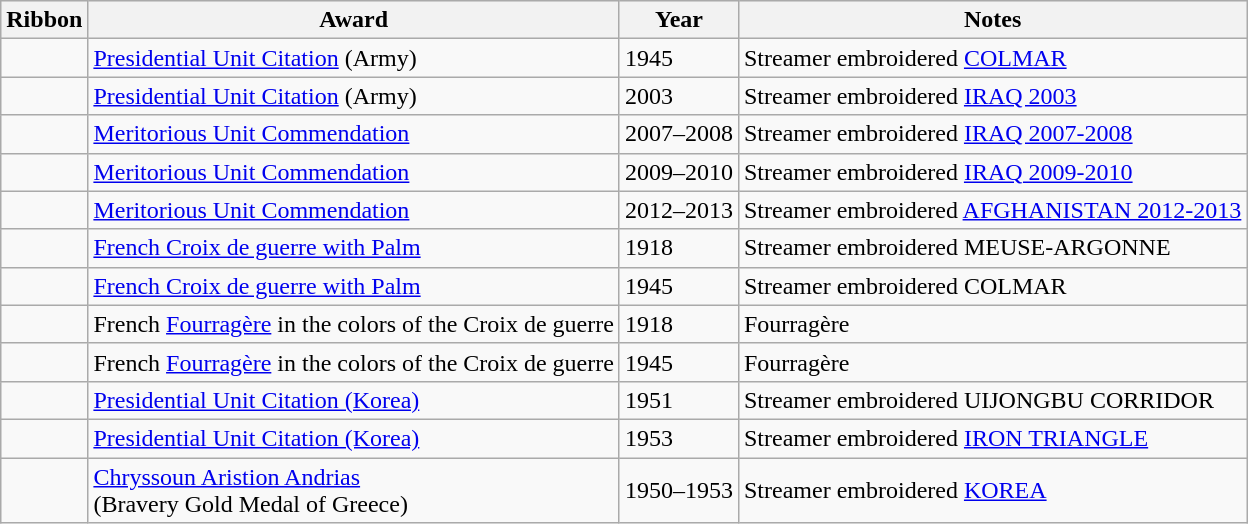<table class="wikitable" style="float:left;">
<tr style="background:#efefef;">
<th>Ribbon</th>
<th>Award</th>
<th>Year</th>
<th>Notes</th>
</tr>
<tr>
<td></td>
<td><a href='#'>Presidential Unit Citation</a> (Army)</td>
<td>1945</td>
<td>Streamer embroidered <a href='#'>COLMAR</a></td>
</tr>
<tr>
<td></td>
<td><a href='#'>Presidential Unit Citation</a> (Army)</td>
<td>2003</td>
<td>Streamer embroidered <a href='#'>IRAQ 2003</a></td>
</tr>
<tr>
<td></td>
<td><a href='#'>Meritorious Unit Commendation</a></td>
<td>2007–2008</td>
<td>Streamer embroidered <a href='#'>IRAQ 2007-2008</a></td>
</tr>
<tr>
<td></td>
<td><a href='#'>Meritorious Unit Commendation</a></td>
<td>2009–2010</td>
<td>Streamer embroidered <a href='#'>IRAQ 2009-2010</a></td>
</tr>
<tr>
<td></td>
<td><a href='#'>Meritorious Unit Commendation</a></td>
<td>2012–2013</td>
<td>Streamer embroidered <a href='#'>AFGHANISTAN 2012-2013</a></td>
</tr>
<tr>
<td></td>
<td><a href='#'>French Croix de guerre with Palm</a></td>
<td>1918</td>
<td>Streamer embroidered MEUSE-ARGONNE</td>
</tr>
<tr>
<td></td>
<td><a href='#'>French Croix de guerre with Palm</a></td>
<td>1945</td>
<td>Streamer embroidered COLMAR</td>
</tr>
<tr>
<td></td>
<td>French <a href='#'>Fourragère</a> in the colors of the Croix de guerre</td>
<td>1918</td>
<td>Fourragère</td>
</tr>
<tr>
<td></td>
<td>French <a href='#'>Fourragère</a> in the colors of the Croix de guerre</td>
<td>1945</td>
<td>Fourragère</td>
</tr>
<tr>
<td></td>
<td><a href='#'>Presidential Unit Citation (Korea)</a></td>
<td>1951</td>
<td>Streamer embroidered UIJONGBU CORRIDOR</td>
</tr>
<tr>
<td></td>
<td><a href='#'>Presidential Unit Citation (Korea)</a></td>
<td>1953</td>
<td>Streamer embroidered <a href='#'>IRON TRIANGLE</a></td>
</tr>
<tr>
<td></td>
<td><a href='#'>Chryssoun Aristion Andrias</a><br>(Bravery Gold Medal of Greece)</td>
<td>1950–1953</td>
<td>Streamer embroidered <a href='#'>KOREA</a></td>
</tr>
</table>
